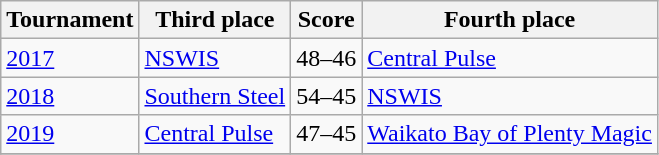<table class="wikitable collapsible">
<tr>
<th>Tournament</th>
<th>Third place</th>
<th>Score</th>
<th>Fourth place</th>
</tr>
<tr>
<td><a href='#'>2017</a></td>
<td><a href='#'>NSWIS</a></td>
<td>48–46</td>
<td><a href='#'>Central Pulse</a></td>
</tr>
<tr>
<td><a href='#'>2018</a></td>
<td><a href='#'>Southern Steel</a></td>
<td>54–45</td>
<td><a href='#'>NSWIS</a></td>
</tr>
<tr>
<td><a href='#'>2019</a></td>
<td><a href='#'>Central Pulse</a></td>
<td>47–45</td>
<td><a href='#'>Waikato Bay of Plenty Magic</a></td>
</tr>
<tr>
</tr>
</table>
